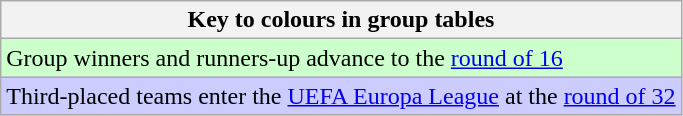<table class="wikitable">
<tr>
<th>Key to colours in group tables</th>
</tr>
<tr bgcolor="#ccffcc">
<td>Group winners and runners-up advance to the <a href='#'>round of 16</a></td>
</tr>
<tr bgcolor="#ccccff">
<td>Third-placed teams enter the <a href='#'>UEFA Europa League</a> at the <a href='#'>round of 32</a></td>
</tr>
</table>
